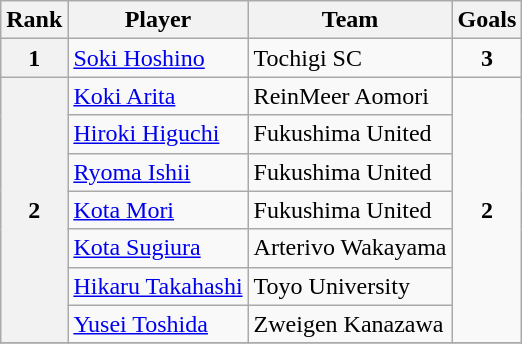<table class="wikitable sortable" style="text-align:center">
<tr>
<th>Rank</th>
<th>Player</th>
<th>Team</th>
<th>Goals</th>
</tr>
<tr>
<th rowspan=1>1</th>
<td align="left"> <a href='#'>Soki Hoshino</a></td>
<td align="left">Tochigi SC</td>
<td rowspan=1><strong>3</strong></td>
</tr>
<tr>
<th rowspan=7>2</th>
<td align="left"> <a href='#'>Koki Arita</a></td>
<td align="left">ReinMeer Aomori</td>
<td rowspan=7><strong>2</strong></td>
</tr>
<tr>
<td align="left"> <a href='#'>Hiroki Higuchi</a></td>
<td align="left">Fukushima United</td>
</tr>
<tr>
<td align="left"> <a href='#'>Ryoma Ishii</a></td>
<td align="left">Fukushima United</td>
</tr>
<tr>
<td align="left"> <a href='#'>Kota Mori</a></td>
<td align="left">Fukushima United</td>
</tr>
<tr>
<td align="left"> <a href='#'>Kota Sugiura</a></td>
<td align="left">Arterivo Wakayama</td>
</tr>
<tr>
<td align="left"> <a href='#'>Hikaru Takahashi</a></td>
<td align="left">Toyo University</td>
</tr>
<tr>
<td align="left"> <a href='#'>Yusei Toshida</a></td>
<td align="left">Zweigen Kanazawa</td>
</tr>
<tr>
</tr>
</table>
